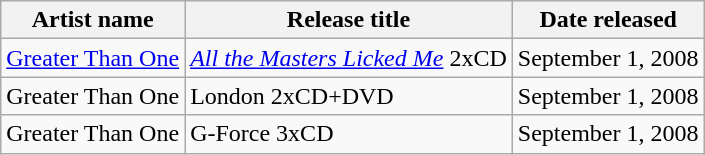<table class="wikitable">
<tr>
<th>Artist name</th>
<th>Release title</th>
<th>Date released</th>
</tr>
<tr>
<td><a href='#'>Greater Than One</a></td>
<td><em><a href='#'>All the Masters Licked Me</a></em> 2xCD</td>
<td>September 1, 2008</td>
</tr>
<tr>
<td>Greater Than One</td>
<td>London 2xCD+DVD</td>
<td>September 1, 2008</td>
</tr>
<tr>
<td>Greater Than One</td>
<td>G-Force 3xCD</td>
<td>September 1, 2008</td>
</tr>
</table>
